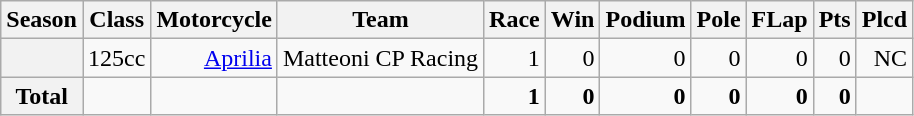<table class="wikitable" style=text-align:right>
<tr>
<th>Season</th>
<th>Class</th>
<th>Motorcycle</th>
<th>Team</th>
<th>Race</th>
<th>Win</th>
<th>Podium</th>
<th>Pole</th>
<th>FLap</th>
<th>Pts</th>
<th>Plcd</th>
</tr>
<tr>
<th></th>
<td>125cc</td>
<td><a href='#'>Aprilia</a></td>
<td>Matteoni CP Racing</td>
<td>1</td>
<td>0</td>
<td>0</td>
<td>0</td>
<td>0</td>
<td>0</td>
<td>NC</td>
</tr>
<tr>
<th>Total</th>
<td></td>
<td></td>
<td></td>
<td><strong>1</strong></td>
<td><strong>0</strong></td>
<td><strong>0</strong></td>
<td><strong>0</strong></td>
<td><strong>0</strong></td>
<td><strong>0</strong></td>
<td></td>
</tr>
</table>
